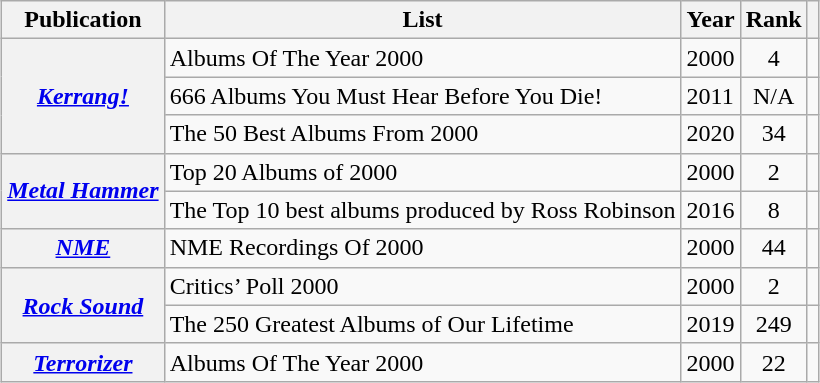<table class="wikitable mw-collapsible sortable plainrowheaders" style="margin-left: auto; margin-right: auto; border: none;">
<tr>
<th scope="col">Publication</th>
<th scope="col" class="unsortable">List</th>
<th>Year</th>
<th scope="col" data-sort-type="number">Rank</th>
<th scope="col" class="unsortable"></th>
</tr>
<tr>
<th rowspan="3" scope="row"><em><a href='#'>Kerrang!</a></em></th>
<td>Albums Of The Year 2000</td>
<td>2000</td>
<td style="text-align:center;">4</td>
<td></td>
</tr>
<tr>
<td>666 Albums You Must Hear Before You Die!</td>
<td>2011</td>
<td style="text-align:center;">N/A</td>
<td></td>
</tr>
<tr>
<td>The 50 Best Albums From 2000</td>
<td>2020</td>
<td style="text-align:center;">34</td>
<td></td>
</tr>
<tr>
<th rowspan="2" scope="row"><em><a href='#'>Metal Hammer</a></em></th>
<td>Top 20 Albums of 2000</td>
<td>2000</td>
<td style="text-align:center;">2</td>
<td></td>
</tr>
<tr>
<td>The Top 10 best albums produced by Ross Robinson</td>
<td>2016</td>
<td style="text-align:center;">8</td>
<td></td>
</tr>
<tr>
<th scope="row"><em><a href='#'>NME</a></em></th>
<td>NME Recordings Of 2000</td>
<td>2000</td>
<td style="text-align:center;">44</td>
<td></td>
</tr>
<tr>
<th rowspan="2" scope="row"><em><a href='#'>Rock Sound</a></em></th>
<td>Critics’ Poll 2000</td>
<td>2000</td>
<td style="text-align:center;">2</td>
<td></td>
</tr>
<tr>
<td>The 250 Greatest Albums of Our Lifetime</td>
<td>2019</td>
<td style="text-align:center;">249</td>
<td></td>
</tr>
<tr>
<th scope="row"><em><a href='#'>Terrorizer</a></em></th>
<td>Albums Of The Year 2000</td>
<td>2000</td>
<td style="text-align:center;">22</td>
<td></td>
</tr>
</table>
